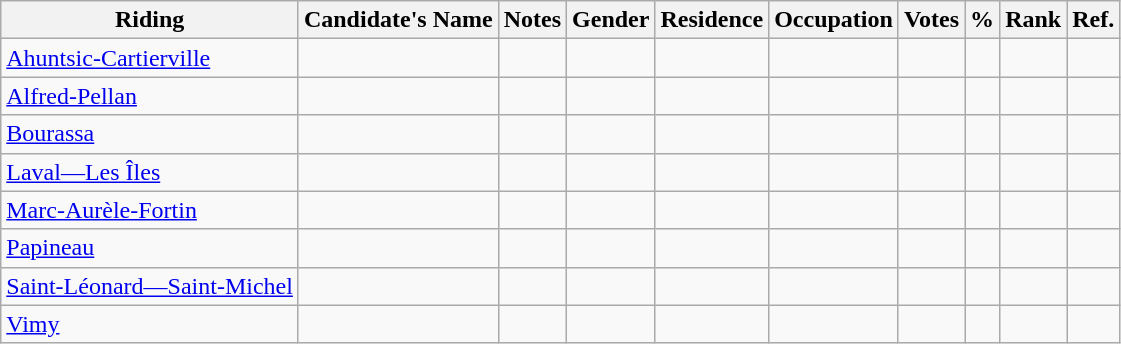<table class="wikitable sortable">
<tr>
<th>Riding</th>
<th>Candidate's Name</th>
<th>Notes</th>
<th>Gender</th>
<th>Residence</th>
<th>Occupation</th>
<th>Votes</th>
<th>%</th>
<th>Rank</th>
<th>Ref.</th>
</tr>
<tr>
<td><a href='#'>Ahuntsic-Cartierville</a></td>
<td></td>
<td></td>
<td></td>
<td></td>
<td></td>
<td></td>
<td></td>
<td></td>
<td></td>
</tr>
<tr>
<td><a href='#'>Alfred-Pellan</a></td>
<td></td>
<td></td>
<td></td>
<td></td>
<td></td>
<td></td>
<td></td>
<td></td>
<td></td>
</tr>
<tr>
<td><a href='#'>Bourassa</a></td>
<td></td>
<td></td>
<td></td>
<td></td>
<td></td>
<td></td>
<td></td>
<td></td>
<td></td>
</tr>
<tr>
<td><a href='#'>Laval—Les Îles</a></td>
<td></td>
<td></td>
<td></td>
<td></td>
<td></td>
<td></td>
<td></td>
<td></td>
<td></td>
</tr>
<tr>
<td><a href='#'>Marc-Aurèle-Fortin</a></td>
<td></td>
<td></td>
<td></td>
<td></td>
<td></td>
<td></td>
<td></td>
<td></td>
<td></td>
</tr>
<tr>
<td><a href='#'>Papineau</a></td>
<td></td>
<td></td>
<td></td>
<td></td>
<td></td>
<td></td>
<td></td>
<td></td>
<td></td>
</tr>
<tr>
<td><a href='#'>Saint-Léonard—Saint-Michel</a></td>
<td></td>
<td></td>
<td></td>
<td></td>
<td></td>
<td></td>
<td></td>
<td></td>
<td></td>
</tr>
<tr>
<td><a href='#'>Vimy</a></td>
<td></td>
<td></td>
<td></td>
<td></td>
<td></td>
<td></td>
<td></td>
<td></td>
<td></td>
</tr>
</table>
